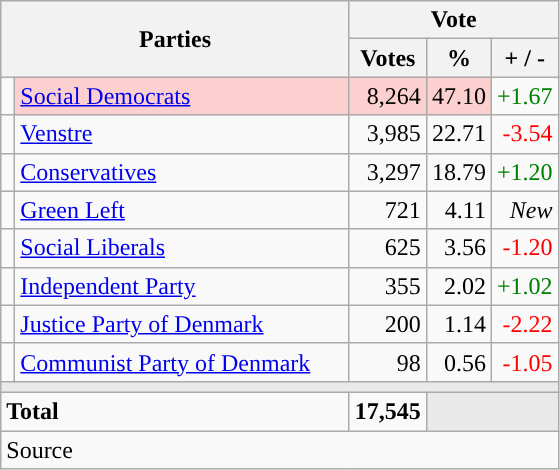<table class="wikitable" style="text-align:right;">
<tr>
<th style="text-align:centre;" rowspan="2" colspan="2" width="225">Parties</th>
<th colspan="3">Vote</th>
</tr>
<tr>
<th width="15">Votes</th>
<th width="15">%</th>
<th width="15">+ / -</th>
</tr>
<tr>
<td width="2" style="color:inherit;background:"></td>
<td bgcolor=#fbd0ce  align="left"><a href='#'>Social Democrats</a></td>
<td bgcolor=#fbd0ce>8,264</td>
<td bgcolor=#fbd0ce>47.10</td>
<td style=color:green;>+1.67</td>
</tr>
<tr>
<td width="2" style="color:inherit;background:"></td>
<td align="left"><a href='#'>Venstre</a></td>
<td>3,985</td>
<td>22.71</td>
<td style=color:red;>-3.54</td>
</tr>
<tr>
<td width="2" style="color:inherit;background:"></td>
<td align="left"><a href='#'>Conservatives</a></td>
<td>3,297</td>
<td>18.79</td>
<td style=color:green;>+1.20</td>
</tr>
<tr>
<td width="2" style="color:inherit;background:"></td>
<td align="left"><a href='#'>Green Left</a></td>
<td>721</td>
<td>4.11</td>
<td><em>New</em></td>
</tr>
<tr>
<td width="2" style="color:inherit;background:"></td>
<td align="left"><a href='#'>Social Liberals</a></td>
<td>625</td>
<td>3.56</td>
<td style=color:red;>-1.20</td>
</tr>
<tr>
<td width="2" style="color:inherit;background:"></td>
<td align="left"><a href='#'>Independent Party</a></td>
<td>355</td>
<td>2.02</td>
<td style=color:green;>+1.02</td>
</tr>
<tr>
<td width="2" style="color:inherit;background:"></td>
<td align="left"><a href='#'>Justice Party of Denmark</a></td>
<td>200</td>
<td>1.14</td>
<td style=color:red;>-2.22</td>
</tr>
<tr>
<td width="2" style="color:inherit;background:"></td>
<td align="left"><a href='#'>Communist Party of Denmark</a></td>
<td>98</td>
<td>0.56</td>
<td style=color:red;>-1.05</td>
</tr>
<tr>
<td colspan="7" bgcolor="#E9E9E9"></td>
</tr>
<tr>
<td align="left" colspan="2"><strong>Total</strong></td>
<td><strong>17,545</strong></td>
<td bgcolor="#E9E9E9" colspan="2"></td>
</tr>
<tr>
<td align="left" colspan="6">Source</td>
</tr>
</table>
